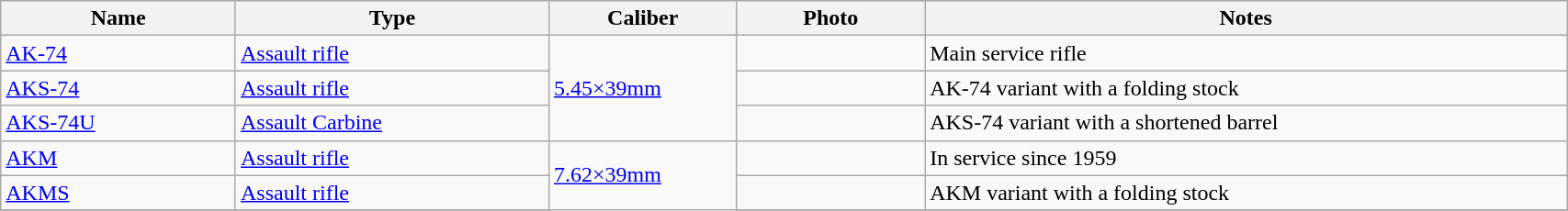<table class="wikitable" style="width:90%;">
<tr>
<th style="width:15%;">Name</th>
<th style="width:20%;">Type</th>
<th style="width:12%;">Caliber</th>
<th style="width:12%;">Photo</th>
<th>Notes</th>
</tr>
<tr>
<td><a href='#'>AK-74</a></td>
<td><a href='#'>Assault rifle</a></td>
<td rowspan="3"><a href='#'>5.45×39mm</a></td>
<td></td>
<td>Main service rifle</td>
</tr>
<tr>
<td><a href='#'>AKS-74</a></td>
<td><a href='#'>Assault rifle</a></td>
<td></td>
<td>AK-74 variant with a folding stock</td>
</tr>
<tr>
<td><a href='#'>AKS-74U</a></td>
<td><a href='#'>Assault Carbine</a></td>
<td></td>
<td>AKS-74 variant with a shortened barrel</td>
</tr>
<tr>
<td><a href='#'>AKM</a></td>
<td><a href='#'>Assault rifle</a></td>
<td rowspan="3"><a href='#'>7.62×39mm</a></td>
<td></td>
<td>In service since 1959</td>
</tr>
<tr>
<td><a href='#'>AKMS</a></td>
<td><a href='#'>Assault rifle</a></td>
<td></td>
<td>AKM variant with a folding stock</td>
</tr>
<tr>
</tr>
</table>
